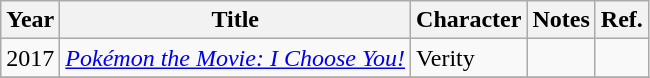<table class="wikitable">
<tr>
<th>Year</th>
<th>Title</th>
<th>Character</th>
<th>Notes</th>
<th>Ref.</th>
</tr>
<tr>
<td>2017</td>
<td><em><a href='#'>Pokémon the Movie: I Choose You!</a></em></td>
<td>Verity</td>
<td></td>
<td></td>
</tr>
<tr>
</tr>
</table>
